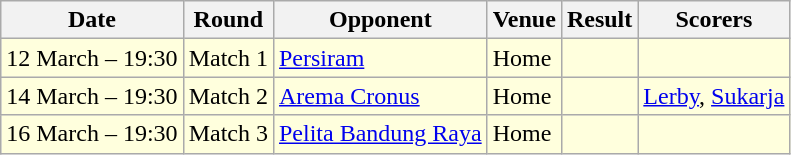<table class="wikitable">
<tr>
<th>Date</th>
<th>Round</th>
<th>Opponent</th>
<th>Venue</th>
<th>Result</th>
<th>Scorers</th>
</tr>
<tr bgcolor="#FFFFDD">
<td>12 March – 19:30</td>
<td align="center">Match 1</td>
<td><a href='#'>Persiram</a></td>
<td>Home</td>
<td></td>
<td></td>
</tr>
<tr bgcolor="#FFFFDD">
<td>14 March – 19:30</td>
<td align="center">Match 2</td>
<td><a href='#'>Arema Cronus</a></td>
<td>Home</td>
<td></td>
<td><a href='#'>Lerby</a>, <a href='#'>Sukarja</a></td>
</tr>
<tr bgcolor="#FFFFDD">
<td>16 March – 19:30</td>
<td align="center">Match 3</td>
<td><a href='#'>Pelita Bandung Raya</a></td>
<td>Home</td>
<td></td>
<td></td>
</tr>
</table>
